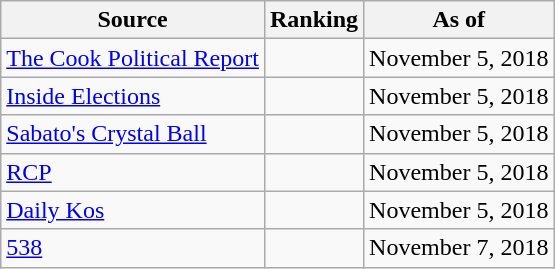<table class="wikitable" style="text-align:center">
<tr>
<th>Source</th>
<th>Ranking</th>
<th>As of</th>
</tr>
<tr>
<td align=left><a href='#'>The Cook Political Report</a></td>
<td></td>
<td>November 5, 2018</td>
</tr>
<tr>
<td align=left><a href='#'>Inside Elections</a></td>
<td></td>
<td>November 5, 2018</td>
</tr>
<tr>
<td align=left><a href='#'>Sabato's Crystal Ball</a></td>
<td></td>
<td>November 5, 2018</td>
</tr>
<tr>
<td align="left"><a href='#'>RCP</a></td>
<td></td>
<td>November 5, 2018</td>
</tr>
<tr>
<td align="left"><a href='#'>Daily Kos</a></td>
<td></td>
<td>November 5, 2018</td>
</tr>
<tr>
<td align="left"><a href='#'>538</a></td>
<td></td>
<td>November 7, 2018</td>
</tr>
</table>
